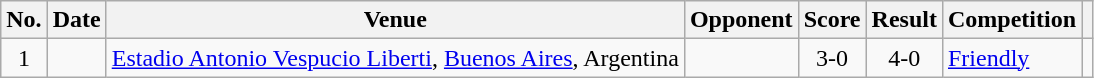<table class="wikitable sortable">
<tr>
<th scope="col">No.</th>
<th scope="col">Date</th>
<th scope="col">Venue</th>
<th scope="col">Opponent</th>
<th scope="col">Score</th>
<th scope="col">Result</th>
<th scope="col">Competition</th>
<th scope="col" class="unsortable"></th>
</tr>
<tr>
<td style="text-align:center">1</td>
<td></td>
<td><a href='#'>Estadio Antonio Vespucio Liberti</a>, <a href='#'>Buenos Aires</a>, Argentina</td>
<td></td>
<td style="text-align:center">3-0</td>
<td style="text-align:center">4-0</td>
<td><a href='#'>Friendly</a></td>
<td></td>
</tr>
</table>
